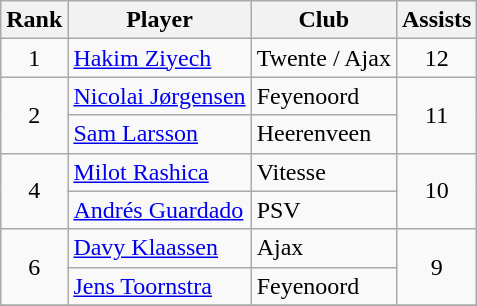<table class=wikitable style=text-align:center>
<tr>
<th>Rank</th>
<th>Player</th>
<th>Club</th>
<th>Assists</th>
</tr>
<tr>
<td>1</td>
<td align="left"> <a href='#'>Hakim Ziyech</a></td>
<td align="left">Twente / Ajax</td>
<td>12</td>
</tr>
<tr>
<td rowspan="2">2</td>
<td align="left"> <a href='#'>Nicolai Jørgensen</a></td>
<td align="left">Feyenoord</td>
<td rowspan="2">11</td>
</tr>
<tr>
<td align="left"> <a href='#'>Sam Larsson</a></td>
<td align="left">Heerenveen</td>
</tr>
<tr>
<td rowspan="2">4</td>
<td align=left> <a href='#'>Milot Rashica</a></td>
<td align=left>Vitesse</td>
<td rowspan="2">10</td>
</tr>
<tr>
<td align=left> <a href='#'>Andrés Guardado</a></td>
<td align=left>PSV</td>
</tr>
<tr>
<td rowspan="2">6</td>
<td align=left> <a href='#'>Davy Klaassen</a></td>
<td align=left>Ajax</td>
<td rowspan="2">9</td>
</tr>
<tr>
<td align=left> <a href='#'>Jens Toornstra</a></td>
<td align=left>Feyenoord</td>
</tr>
<tr>
</tr>
</table>
